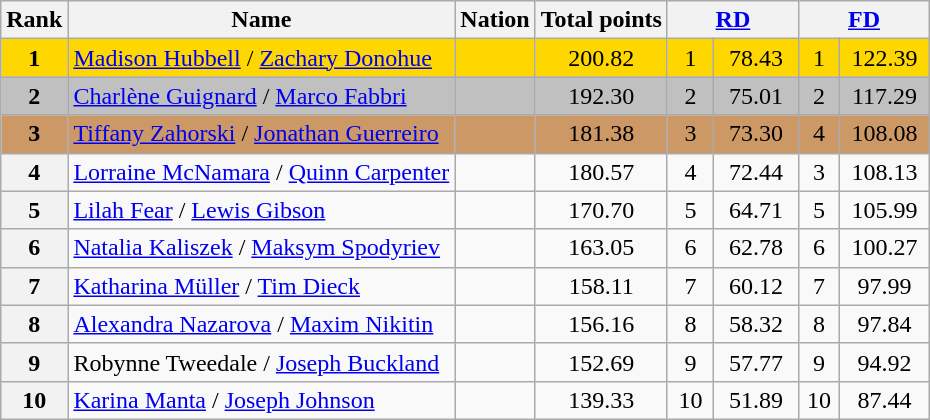<table class="wikitable sortable">
<tr>
<th>Rank</th>
<th>Name</th>
<th>Nation</th>
<th>Total points</th>
<th colspan="2" width="80px"><a href='#'>RD</a></th>
<th colspan="2" width="80px"><a href='#'>FD</a></th>
</tr>
<tr bgcolor="gold">
<td align="center"><strong>1</strong></td>
<td><a href='#'>Madison Hubbell</a> / <a href='#'>Zachary Donohue</a></td>
<td></td>
<td align="center">200.82</td>
<td align="center">1</td>
<td align="center">78.43</td>
<td align="center">1</td>
<td align="center">122.39</td>
</tr>
<tr bgcolor="silver">
<td align="center"><strong>2</strong></td>
<td><a href='#'>Charlène Guignard</a> / <a href='#'>Marco Fabbri</a></td>
<td></td>
<td align="center">192.30</td>
<td align="center">2</td>
<td align="center">75.01</td>
<td align="center">2</td>
<td align="center">117.29</td>
</tr>
<tr bgcolor="cc9966">
<td align="center"><strong>3</strong></td>
<td><a href='#'>Tiffany Zahorski</a> / <a href='#'>Jonathan Guerreiro</a></td>
<td></td>
<td align="center">181.38</td>
<td align="center">3</td>
<td align="center">73.30</td>
<td align="center">4</td>
<td align="center">108.08</td>
</tr>
<tr>
<th>4</th>
<td><a href='#'>Lorraine McNamara</a> / <a href='#'>Quinn Carpenter</a></td>
<td></td>
<td align="center">180.57</td>
<td align="center">4</td>
<td align="center">72.44</td>
<td align="center">3</td>
<td align="center">108.13</td>
</tr>
<tr>
<th>5</th>
<td><a href='#'>Lilah Fear</a> / <a href='#'>Lewis Gibson</a></td>
<td></td>
<td align="center">170.70</td>
<td align="center">5</td>
<td align="center">64.71</td>
<td align="center">5</td>
<td align="center">105.99</td>
</tr>
<tr>
<th>6</th>
<td><a href='#'>Natalia Kaliszek</a> / <a href='#'>Maksym Spodyriev</a></td>
<td></td>
<td align="center">163.05</td>
<td align="center">6</td>
<td align="center">62.78</td>
<td align="center">6</td>
<td align="center">100.27</td>
</tr>
<tr>
<th>7</th>
<td><a href='#'>Katharina Müller</a> / <a href='#'>Tim Dieck</a></td>
<td></td>
<td align="center">158.11</td>
<td align="center">7</td>
<td align="center">60.12</td>
<td align="center">7</td>
<td align="center">97.99</td>
</tr>
<tr>
<th>8</th>
<td><a href='#'>Alexandra Nazarova</a> / <a href='#'>Maxim Nikitin</a></td>
<td></td>
<td align="center">156.16</td>
<td align="center">8</td>
<td align="center">58.32</td>
<td align="center">8</td>
<td align="center">97.84</td>
</tr>
<tr>
<th>9</th>
<td>Robynne Tweedale / <a href='#'>Joseph Buckland</a></td>
<td></td>
<td align="center">152.69</td>
<td align="center">9</td>
<td align="center">57.77</td>
<td align="center">9</td>
<td align="center">94.92</td>
</tr>
<tr>
<th>10</th>
<td><a href='#'>Karina Manta</a> / <a href='#'>Joseph Johnson</a></td>
<td></td>
<td align="center">139.33</td>
<td align="center">10</td>
<td align="center">51.89</td>
<td align="center">10</td>
<td align="center">87.44</td>
</tr>
</table>
